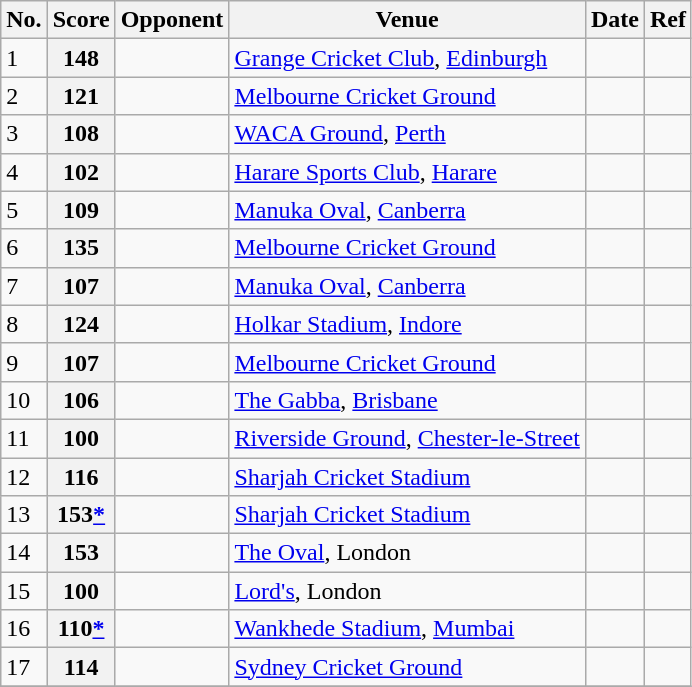<table class="wikitable sortable plainrowheaders">
<tr>
<th>No.</th>
<th>Score</th>
<th>Opponent</th>
<th>Venue</th>
<th>Date</th>
<th>Ref</th>
</tr>
<tr>
<td>1</td>
<th scope="row">148</th>
<td></td>
<td><a href='#'>Grange Cricket Club</a>, <a href='#'>Edinburgh</a></td>
<td></td>
<td></td>
</tr>
<tr>
<td>2</td>
<th scope="row">121</th>
<td></td>
<td><a href='#'>Melbourne Cricket Ground</a></td>
<td></td>
<td></td>
</tr>
<tr>
<td>3</td>
<th scope="row">108</th>
<td></td>
<td><a href='#'>WACA Ground</a>, <a href='#'>Perth</a></td>
<td></td>
<td></td>
</tr>
<tr>
<td>4</td>
<th scope="row">102</th>
<td></td>
<td><a href='#'>Harare Sports Club</a>, <a href='#'>Harare</a></td>
<td></td>
<td></td>
</tr>
<tr>
<td>5</td>
<th scope="row">109</th>
<td></td>
<td><a href='#'>Manuka Oval</a>, <a href='#'>Canberra</a></td>
<td></td>
<td></td>
</tr>
<tr>
<td>6</td>
<th scope="row">135</th>
<td></td>
<td><a href='#'>Melbourne Cricket Ground</a></td>
<td></td>
<td></td>
</tr>
<tr>
<td>7</td>
<th scope="row">107</th>
<td></td>
<td><a href='#'>Manuka Oval</a>, <a href='#'>Canberra</a></td>
<td></td>
<td></td>
</tr>
<tr>
<td>8</td>
<th scope="row">124</th>
<td></td>
<td><a href='#'>Holkar Stadium</a>, <a href='#'>Indore</a></td>
<td></td>
<td></td>
</tr>
<tr>
<td>9</td>
<th scope="row">107</th>
<td></td>
<td><a href='#'>Melbourne Cricket Ground</a></td>
<td></td>
<td></td>
</tr>
<tr>
<td>10</td>
<th scope="row">106</th>
<td></td>
<td><a href='#'>The Gabba</a>, <a href='#'>Brisbane</a></td>
<td></td>
<td></td>
</tr>
<tr>
<td>11</td>
<th scope="row">100</th>
<td></td>
<td><a href='#'>Riverside Ground</a>, <a href='#'>Chester-le-Street</a></td>
<td></td>
<td></td>
</tr>
<tr>
<td>12</td>
<th scope="row">116</th>
<td></td>
<td><a href='#'>Sharjah Cricket Stadium</a></td>
<td></td>
<td></td>
</tr>
<tr>
<td>13</td>
<th scope="row">153<a href='#'>*</a></th>
<td></td>
<td><a href='#'>Sharjah Cricket Stadium</a></td>
<td></td>
<td></td>
</tr>
<tr>
<td>14</td>
<th scope="row">153</th>
<td></td>
<td><a href='#'>The Oval</a>, London</td>
<td></td>
<td></td>
</tr>
<tr>
<td>15</td>
<th scope="row">100</th>
<td></td>
<td><a href='#'>Lord's</a>, London</td>
<td></td>
<td></td>
</tr>
<tr>
<td>16</td>
<th scope="row">110<a href='#'>*</a></th>
<td></td>
<td><a href='#'>Wankhede Stadium</a>, <a href='#'>Mumbai</a></td>
<td></td>
<td></td>
</tr>
<tr>
<td>17</td>
<th scope="row">114</th>
<td></td>
<td><a href='#'>Sydney Cricket Ground</a></td>
<td></td>
<td></td>
</tr>
<tr>
</tr>
</table>
